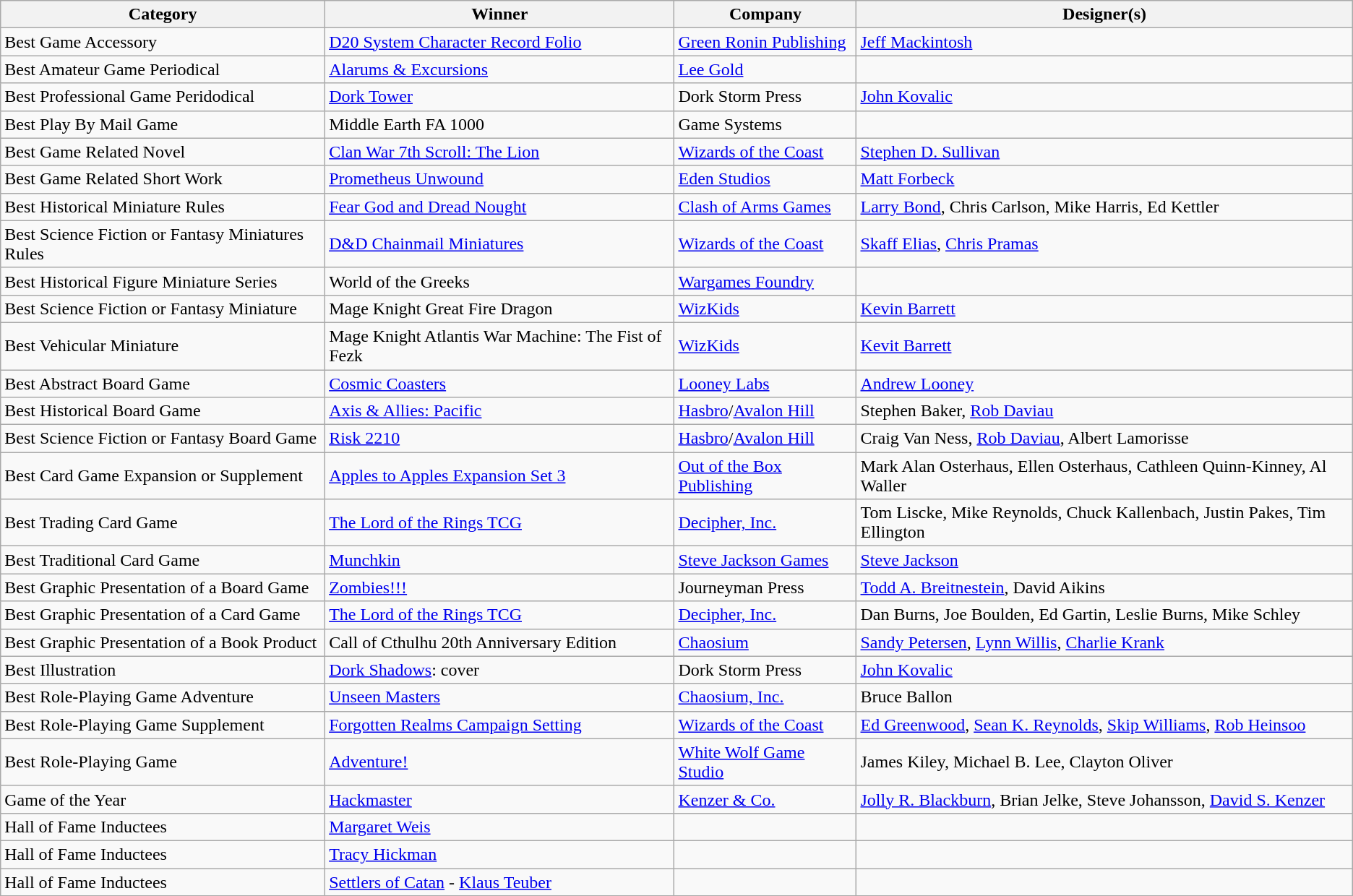<table class="wikitable">
<tr>
<th>Category</th>
<th>Winner</th>
<th>Company</th>
<th>Designer(s)</th>
</tr>
<tr>
<td>Best Game Accessory</td>
<td><a href='#'>D20 System Character Record Folio</a></td>
<td><a href='#'>Green Ronin Publishing</a></td>
<td><a href='#'>Jeff Mackintosh</a></td>
</tr>
<tr>
<td>Best Amateur Game Periodical</td>
<td><a href='#'>Alarums & Excursions</a></td>
<td><a href='#'>Lee Gold</a></td>
<td></td>
</tr>
<tr>
<td>Best Professional Game Peridodical</td>
<td><a href='#'>Dork Tower</a></td>
<td>Dork Storm Press</td>
<td><a href='#'>John Kovalic</a></td>
</tr>
<tr>
<td>Best Play By Mail Game</td>
<td>Middle Earth FA 1000</td>
<td>Game Systems</td>
<td></td>
</tr>
<tr>
<td>Best Game Related Novel</td>
<td><a href='#'>Clan War 7th Scroll: The Lion</a></td>
<td><a href='#'>Wizards of the Coast</a></td>
<td><a href='#'>Stephen D. Sullivan</a></td>
</tr>
<tr>
<td>Best Game Related Short Work</td>
<td><a href='#'>Prometheus Unwound</a></td>
<td><a href='#'>Eden Studios</a></td>
<td><a href='#'>Matt Forbeck</a></td>
</tr>
<tr>
<td>Best Historical Miniature Rules</td>
<td><a href='#'>Fear God and Dread Nought</a></td>
<td><a href='#'>Clash of Arms Games</a></td>
<td><a href='#'>Larry Bond</a>, Chris Carlson, Mike Harris, Ed Kettler</td>
</tr>
<tr>
<td>Best Science Fiction or Fantasy Miniatures Rules</td>
<td><a href='#'>D&D Chainmail Miniatures</a></td>
<td><a href='#'>Wizards of the Coast</a></td>
<td><a href='#'>Skaff Elias</a>, <a href='#'>Chris Pramas</a></td>
</tr>
<tr>
<td>Best Historical Figure Miniature Series</td>
<td>World of the Greeks</td>
<td><a href='#'>Wargames Foundry</a></td>
<td></td>
</tr>
<tr>
<td>Best Science Fiction or Fantasy Miniature</td>
<td>Mage Knight Great Fire Dragon</td>
<td><a href='#'>WizKids</a></td>
<td><a href='#'>Kevin Barrett</a></td>
</tr>
<tr>
<td>Best Vehicular Miniature</td>
<td>Mage Knight Atlantis War Machine: The Fist of Fezk</td>
<td><a href='#'>WizKids</a></td>
<td><a href='#'>Kevit Barrett</a></td>
</tr>
<tr>
<td>Best Abstract Board Game</td>
<td><a href='#'>Cosmic Coasters</a></td>
<td><a href='#'>Looney Labs</a></td>
<td><a href='#'>Andrew Looney</a></td>
</tr>
<tr>
<td>Best Historical Board Game</td>
<td><a href='#'>Axis & Allies: Pacific</a></td>
<td><a href='#'>Hasbro</a>/<a href='#'>Avalon Hill</a></td>
<td>Stephen Baker, <a href='#'>Rob Daviau</a></td>
</tr>
<tr>
<td>Best Science Fiction or Fantasy Board Game</td>
<td><a href='#'>Risk 2210</a></td>
<td><a href='#'>Hasbro</a>/<a href='#'>Avalon Hill</a></td>
<td>Craig Van Ness, <a href='#'>Rob Daviau</a>, Albert Lamorisse</td>
</tr>
<tr>
<td>Best Card Game Expansion or Supplement</td>
<td><a href='#'>Apples to Apples Expansion Set 3</a></td>
<td><a href='#'>Out of the Box Publishing</a></td>
<td>Mark Alan Osterhaus, Ellen Osterhaus, Cathleen Quinn-Kinney, Al Waller</td>
</tr>
<tr>
<td>Best Trading Card Game</td>
<td><a href='#'>The Lord of the Rings TCG</a></td>
<td><a href='#'>Decipher, Inc.</a></td>
<td>Tom Liscke, Mike Reynolds, Chuck Kallenbach, Justin Pakes, Tim Ellington</td>
</tr>
<tr>
<td>Best Traditional Card Game</td>
<td><a href='#'>Munchkin</a></td>
<td><a href='#'>Steve Jackson Games</a></td>
<td><a href='#'>Steve Jackson</a></td>
</tr>
<tr>
<td>Best Graphic Presentation of a Board Game</td>
<td><a href='#'>Zombies!!!</a></td>
<td>Journeyman Press</td>
<td><a href='#'>Todd A. Breitnestein</a>, David Aikins</td>
</tr>
<tr>
<td>Best Graphic Presentation of a Card Game</td>
<td><a href='#'>The Lord of the Rings TCG</a></td>
<td><a href='#'>Decipher, Inc.</a></td>
<td>Dan Burns, Joe Boulden, Ed Gartin, Leslie Burns, Mike Schley</td>
</tr>
<tr>
<td>Best Graphic Presentation of a Book Product</td>
<td>Call of Cthulhu 20th Anniversary Edition</td>
<td><a href='#'>Chaosium</a></td>
<td><a href='#'>Sandy Petersen</a>, <a href='#'>Lynn Willis</a>, <a href='#'>Charlie Krank</a></td>
</tr>
<tr>
<td>Best Illustration</td>
<td><a href='#'>Dork Shadows</a>: cover</td>
<td>Dork Storm Press</td>
<td><a href='#'>John Kovalic</a></td>
</tr>
<tr>
<td>Best Role-Playing Game Adventure</td>
<td><a href='#'>Unseen Masters</a></td>
<td><a href='#'>Chaosium, Inc.</a></td>
<td>Bruce Ballon</td>
</tr>
<tr>
<td>Best Role-Playing Game Supplement</td>
<td><a href='#'>Forgotten Realms Campaign Setting</a></td>
<td><a href='#'>Wizards of the Coast</a></td>
<td><a href='#'>Ed Greenwood</a>, <a href='#'>Sean K. Reynolds</a>, <a href='#'>Skip Williams</a>, <a href='#'>Rob Heinsoo</a></td>
</tr>
<tr>
<td>Best Role-Playing Game</td>
<td><a href='#'>Adventure!</a></td>
<td><a href='#'>White Wolf Game Studio</a></td>
<td>James Kiley, Michael B. Lee, Clayton Oliver</td>
</tr>
<tr>
<td>Game of the Year</td>
<td><a href='#'>Hackmaster</a></td>
<td><a href='#'>Kenzer & Co.</a></td>
<td><a href='#'>Jolly R. Blackburn</a>, Brian Jelke, Steve Johansson, <a href='#'>David S. Kenzer</a></td>
</tr>
<tr>
<td>Hall of Fame Inductees</td>
<td><a href='#'>Margaret Weis</a></td>
<td></td>
<td></td>
</tr>
<tr>
<td>Hall of Fame Inductees</td>
<td><a href='#'>Tracy Hickman</a></td>
<td></td>
<td></td>
</tr>
<tr>
<td>Hall of Fame Inductees</td>
<td><a href='#'>Settlers of Catan</a> - <a href='#'>Klaus Teuber</a></td>
<td></td>
<td></td>
</tr>
<tr>
</tr>
</table>
